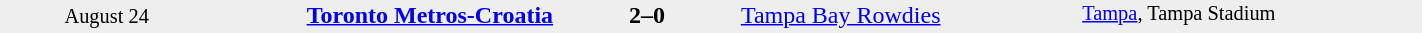<table style="width: 75%; background: #eeeeee;" cellspacing="0">
<tr>
<td style=font-size:85% align=center rowspan=3 width=15%>August 24</td>
<td width=24% align=right><strong><a href='#'>Toronto Metros-Croatia</a></strong></td>
<td align=center width=13%><strong>2–0</strong></td>
<td width=24%><a href='#'>Tampa Bay Rowdies</a></td>
<td style=font-size:85% rowspan=3 valign=top><a href='#'>Tampa</a>, Tampa Stadium</td>
</tr>
<tr style=font-size:85%>
<td align=right valign=top></td>
<td valign=top></td>
<td align=left valign=top></td>
</tr>
</table>
